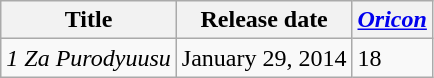<table class="wikitable">
<tr>
<th>Title</th>
<th>Release date</th>
<th><em><a href='#'>Oricon</a></em></th>
</tr>
<tr>
<td><em>1 Za Purodyuusu</em></td>
<td>January 29, 2014</td>
<td>18</td>
</tr>
</table>
